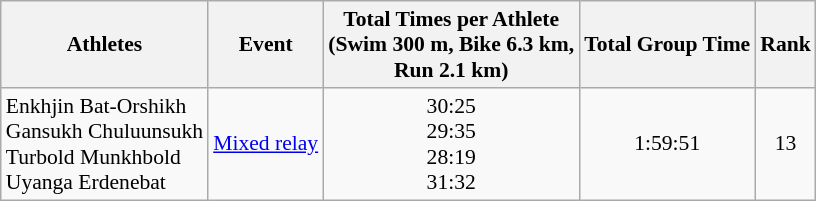<table class=wikitable style=font-size:90%;text-align:center>
<tr>
<th>Athletes</th>
<th>Event</th>
<th>Total Times per Athlete<br>(Swim 300 m, Bike 6.3 km, <br> Run 2.1 km)</th>
<th>Total Group Time</th>
<th>Rank</th>
</tr>
<tr>
<td align=left>Enkhjin Bat-Orshikh<br>Gansukh Chuluunsukh<br>Turbold Munkhbold<br>Uyanga Erdenebat</td>
<td align=left><a href='#'>Mixed relay</a></td>
<td>30:25<br>29:35<br>28:19<br>31:32</td>
<td>1:59:51</td>
<td>13</td>
</tr>
</table>
